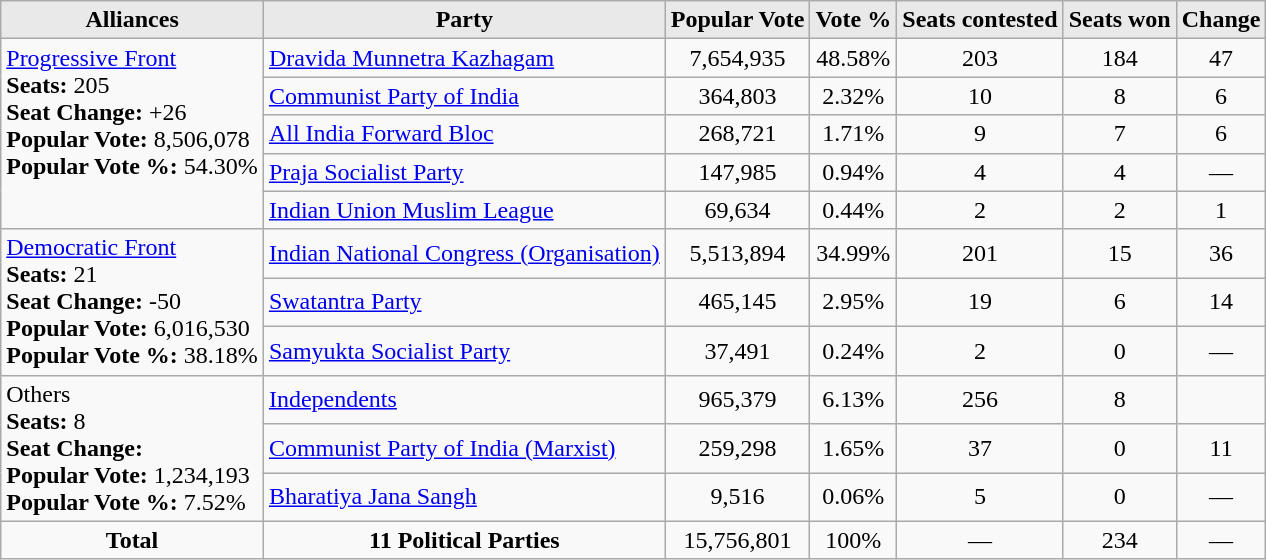<table class="wikitable">
<tr>
<th style="background-color:#E9E9E9" align=left valign=top>Alliances</th>
<th style="background-color:#E9E9E9" align=left valign=top>Party</th>
<th style="background-color:#E9E9E9" align=right>Popular Vote</th>
<th style="background-color:#E9E9E9" align=right>Vote %</th>
<th style="background-color:#E9E9E9" align=right>Seats contested</th>
<th style="background-color:#E9E9E9" align=right>Seats won</th>
<th style="background-color:#E9E9E9" align=right>Change</th>
</tr>
<tr>
<td align=left rowspan=5 valign=top><a href='#'>Progressive Front</a><br><strong>Seats:</strong> 205<br><strong>Seat Change: </strong>+26<br><strong>Popular Vote:</strong> 8,506,078 <br><strong>Popular Vote %:</strong> 54.30%</td>
<td align=left><a href='#'>Dravida Munnetra Kazhagam</a></td>
<td align=center>7,654,935</td>
<td align=center>48.58%</td>
<td align=center>203</td>
<td align=center>184</td>
<td align=center>47</td>
</tr>
<tr>
<td align=left><a href='#'>Communist Party of India</a></td>
<td align=center>364,803</td>
<td align=center>2.32%</td>
<td align=center>10</td>
<td align=center>8</td>
<td align=center>6</td>
</tr>
<tr>
<td align=left><a href='#'>All India Forward Bloc</a></td>
<td align=center>268,721</td>
<td align=center>1.71%</td>
<td align=center>9</td>
<td align=center>7</td>
<td align=center>6</td>
</tr>
<tr>
<td align=left><a href='#'>Praja Socialist Party</a></td>
<td align=center>147,985</td>
<td align=center>0.94%</td>
<td align=center>4</td>
<td align=center>4</td>
<td align=center>—</td>
</tr>
<tr>
<td align=left><a href='#'>Indian Union Muslim League</a></td>
<td align=center>69,634</td>
<td align=center>0.44%</td>
<td align=center>2</td>
<td align=center>2</td>
<td align=center>1</td>
</tr>
<tr>
<td align=left rowspan=3 valign=top><a href='#'>Democratic Front</a><br><strong>Seats: </strong> 21  <br><strong>Seat Change: </strong>-50 <br><strong>Popular Vote:</strong> 6,016,530<br><strong>Popular Vote %:</strong> 38.18%</td>
<td align=left><a href='#'>Indian National Congress (Organisation)</a></td>
<td align=center>5,513,894</td>
<td align=center>34.99%</td>
<td align=center>201</td>
<td align=center>15</td>
<td align=center>36</td>
</tr>
<tr>
<td align=left><a href='#'>Swatantra Party</a></td>
<td align=center>465,145</td>
<td align=center>2.95%</td>
<td align=center>19</td>
<td align=center>6</td>
<td align=center>14</td>
</tr>
<tr>
<td align=left><a href='#'>Samyukta Socialist Party</a></td>
<td align=center>37,491</td>
<td align=center>0.24%</td>
<td align=center>2</td>
<td align=center>0</td>
<td align=center>—</td>
</tr>
<tr>
<td align=left rowspan=3 valign=top>Others<br><strong>Seats:</strong> 8 <br><strong>Seat Change: </strong><br> <strong>Popular Vote:</strong> 1,234,193<br><strong>Popular Vote %:</strong> 7.52%</td>
<td align=left><a href='#'>Independents</a></td>
<td align=center>965,379</td>
<td align=center>6.13%</td>
<td align=center>256</td>
<td align=center>8</td>
<td align=center></td>
</tr>
<tr>
<td align=left><a href='#'>Communist Party of India (Marxist)</a></td>
<td align=center>259,298</td>
<td align=center>1.65%</td>
<td align=center>37</td>
<td align=center>0</td>
<td align=center>11</td>
</tr>
<tr>
<td align=left><a href='#'>Bharatiya Jana Sangh</a></td>
<td align=center>9,516</td>
<td align=center>0.06%</td>
<td align=center>5</td>
<td align=center>0</td>
<td align=center>—</td>
</tr>
<tr>
<td align=center><strong>Total</strong></td>
<td align=center><strong>11 Political Parties</strong></td>
<td align=center>15,756,801</td>
<td align=center>100%</td>
<td align=center>—</td>
<td align=center>234</td>
<td align=center>—</td>
</tr>
</table>
